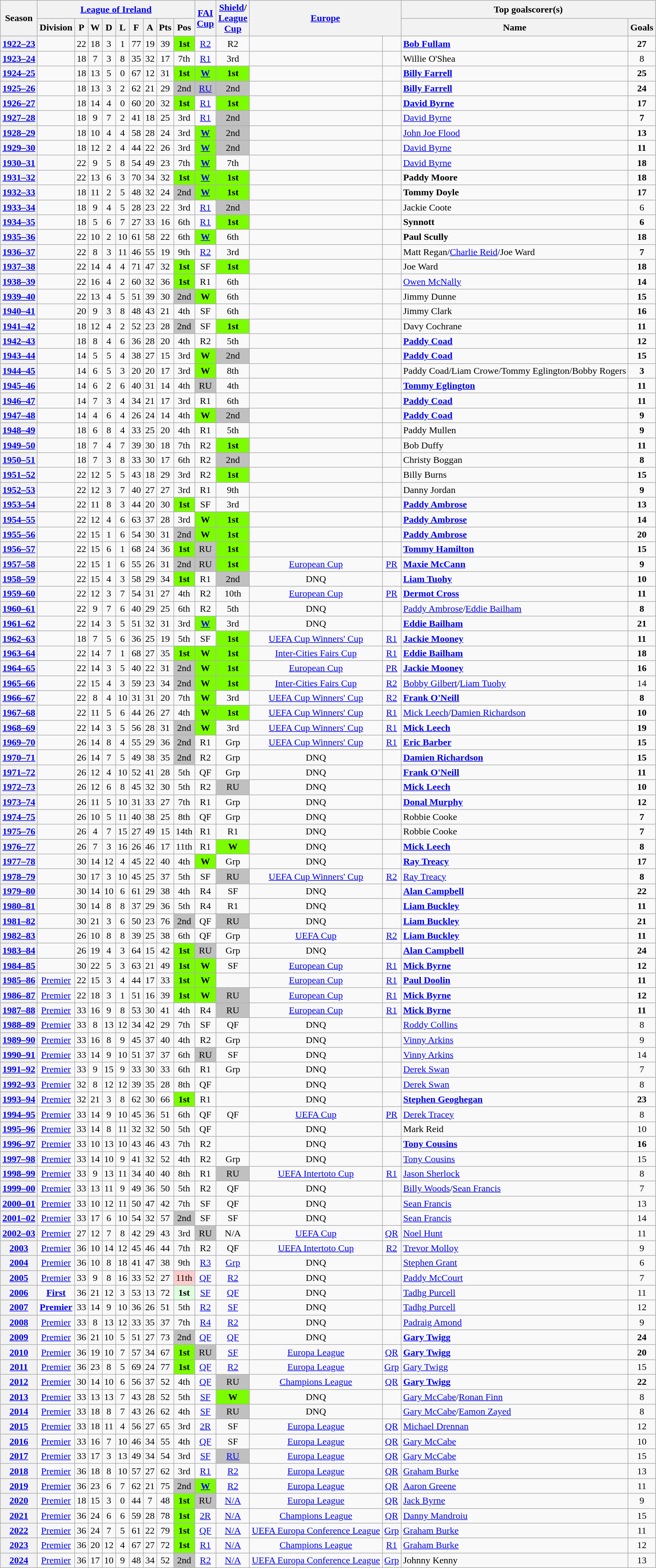<table class="wikitable" style="text-align: center">
<tr>
<th rowspan=2>Season</th>
<th colspan=9><a href='#'>League of Ireland</a></th>
<th rowspan=2><a href='#'>FAI<br>Cup</a></th>
<th rowspan=2><a href='#'>Shield</a>/<br><a href='#'>League<br>Cup</a></th>
<th rowspan=2 colspan=2><a href='#'>Europe</a></th>
<th colspan=2>Top goalscorer(s)</th>
</tr>
<tr>
<th>Division</th>
<th>P</th>
<th>W</th>
<th>D</th>
<th>L</th>
<th>F</th>
<th>A</th>
<th>Pts</th>
<th>Pos</th>
<th>Name</th>
<th>Goals</th>
</tr>
<tr>
<th><a href='#'>1922–23</a></th>
<td></td>
<td>22</td>
<td>18</td>
<td>3</td>
<td>1</td>
<td>77</td>
<td>19</td>
<td>39</td>
<td style="background:#7cfc00;"><strong>1st</strong></td>
<td><a href='#'>R2</a></td>
<td>R2</td>
<td></td>
<td></td>
<td align=left><strong><a href='#'>Bob Fullam</a></strong></td>
<td><strong>27</strong></td>
</tr>
<tr>
<th><a href='#'>1923–24</a></th>
<td></td>
<td>18</td>
<td>7</td>
<td>3</td>
<td>8</td>
<td>35</td>
<td>32</td>
<td>17</td>
<td>7th</td>
<td><a href='#'>R1</a></td>
<td>3rd</td>
<td></td>
<td></td>
<td align=left>Willie O'Shea</td>
<td>8</td>
</tr>
<tr>
<th><a href='#'>1924–25</a></th>
<td></td>
<td>18</td>
<td>13</td>
<td>5</td>
<td>0</td>
<td>67</td>
<td>12</td>
<td>31</td>
<td style="background:#7cfc00;"><strong>1st</strong></td>
<td style="background:#7cfc00;"><strong><a href='#'>W</a></strong></td>
<td style="background:#7cfc00;"><strong>1st</strong></td>
<td></td>
<td></td>
<td align=left><strong><a href='#'>Billy Farrell</a></strong></td>
<td><strong>25</strong></td>
</tr>
<tr>
<th><a href='#'>1925–26</a></th>
<td></td>
<td>18</td>
<td>13</td>
<td>3</td>
<td>2</td>
<td>62</td>
<td>21</td>
<td>29</td>
<td style="background:silver;">2nd</td>
<td style="background:silver;"><a href='#'>RU</a></td>
<td style="background:silver;">2nd</td>
<td></td>
<td></td>
<td align=left><strong><a href='#'>Billy Farrell</a></strong></td>
<td><strong>24</strong></td>
</tr>
<tr>
<th><a href='#'>1926–27</a></th>
<td></td>
<td>18</td>
<td>14</td>
<td>4</td>
<td>0</td>
<td>60</td>
<td>20</td>
<td>32</td>
<td style="background:#7cfc00;"><strong>1st</strong></td>
<td><a href='#'>R1</a></td>
<td style="background:#7cfc00;"><strong>1st</strong></td>
<td></td>
<td></td>
<td align=left><strong><a href='#'>David Byrne</a></strong></td>
<td><strong>17</strong></td>
</tr>
<tr>
<th><a href='#'>1927–28</a></th>
<td></td>
<td>18</td>
<td>9</td>
<td>7</td>
<td>2</td>
<td>41</td>
<td>18</td>
<td>25</td>
<td>3rd</td>
<td><a href='#'>R1</a></td>
<td style="background:silver;">2nd</td>
<td></td>
<td></td>
<td align=left><a href='#'>David Byrne</a></td>
<td><strong>7</strong></td>
</tr>
<tr>
<th><a href='#'>1928–29</a></th>
<td></td>
<td>18</td>
<td>10</td>
<td>4</td>
<td>4</td>
<td>58</td>
<td>28</td>
<td>24</td>
<td>3rd</td>
<td style="background:#7cfc00;"><strong><a href='#'>W</a></strong></td>
<td style="background:silver;">2nd</td>
<td></td>
<td></td>
<td align=left><a href='#'>John Joe Flood</a></td>
<td><strong>13</strong></td>
</tr>
<tr>
<th><a href='#'>1929–30</a></th>
<td></td>
<td>18</td>
<td>12</td>
<td>2</td>
<td>4</td>
<td>44</td>
<td>22</td>
<td>26</td>
<td>3rd</td>
<td style="background:#7cfc00;"><strong><a href='#'>W</a></strong></td>
<td style="background:silver;">2nd</td>
<td></td>
<td></td>
<td align=left><a href='#'>David Byrne</a></td>
<td><strong>11</strong></td>
</tr>
<tr>
<th><a href='#'>1930–31</a></th>
<td></td>
<td>22</td>
<td>9</td>
<td>5</td>
<td>8</td>
<td>54</td>
<td>49</td>
<td>23</td>
<td>7th</td>
<td style="background:#7cfc00;"><strong><a href='#'>W</a></strong></td>
<td>7th</td>
<td></td>
<td></td>
<td align=left><a href='#'>David Byrne</a></td>
<td><strong>18</strong></td>
</tr>
<tr>
<th><a href='#'>1931–32</a></th>
<td></td>
<td>22</td>
<td>13</td>
<td>6</td>
<td>3</td>
<td>70</td>
<td>34</td>
<td>32</td>
<td style="background:#7cfc00;"><strong>1st</strong></td>
<td style="background:#7cfc00;"><strong><a href='#'>W</a></strong></td>
<td style="background:#7cfc00;"><strong>1st</strong></td>
<td></td>
<td></td>
<td align=left><strong>Paddy Moore</strong></td>
<td><strong>18</strong></td>
</tr>
<tr>
<th><a href='#'>1932–33</a></th>
<td></td>
<td>18</td>
<td>11</td>
<td>2</td>
<td>5</td>
<td>48</td>
<td>32</td>
<td>24</td>
<td style="background:silver;">2nd</td>
<td style="background:#7cfc00;"><strong><a href='#'>W</a></strong></td>
<td style="background:#7cfc00;"><strong>1st</strong></td>
<td></td>
<td></td>
<td align=left><strong>Tommy Doyle</strong></td>
<td><strong>17</strong></td>
</tr>
<tr>
<th><a href='#'>1933–34</a></th>
<td></td>
<td>18</td>
<td>9</td>
<td>4</td>
<td>5</td>
<td>28</td>
<td>23</td>
<td>22</td>
<td>3rd</td>
<td><a href='#'>R1</a></td>
<td style="background:silver;">2nd</td>
<td></td>
<td></td>
<td align=left>Jackie Coote</td>
<td>6</td>
</tr>
<tr>
<th><a href='#'>1934–35</a></th>
<td></td>
<td>18</td>
<td>5</td>
<td>6</td>
<td>7</td>
<td>27</td>
<td>33</td>
<td>16</td>
<td>6th</td>
<td><a href='#'>R1</a></td>
<td style="background:#7cfc00;"><strong>1st</strong></td>
<td></td>
<td></td>
<td align=left><strong>Synnott</strong></td>
<td><strong>6</strong></td>
</tr>
<tr>
<th><a href='#'>1935–36</a></th>
<td></td>
<td>22</td>
<td>10</td>
<td>2</td>
<td>10</td>
<td>61</td>
<td>58</td>
<td>22</td>
<td>6th</td>
<td style="background:#7cfc00;"><strong><a href='#'>W</a></strong></td>
<td>6th</td>
<td></td>
<td></td>
<td align=left><strong>Paul Scully</strong></td>
<td><strong>18</strong></td>
</tr>
<tr>
<th><a href='#'>1936–37</a></th>
<td></td>
<td>22</td>
<td>8</td>
<td>3</td>
<td>11</td>
<td>46</td>
<td>55</td>
<td>19</td>
<td>9th</td>
<td><a href='#'>R2</a></td>
<td>3rd</td>
<td></td>
<td></td>
<td align=left>Matt Regan/<a href='#'>Charlie Reid</a>/Joe Ward</td>
<td><strong>7</strong></td>
</tr>
<tr>
<th><a href='#'>1937–38</a></th>
<td></td>
<td>22</td>
<td>14</td>
<td>4</td>
<td>4</td>
<td>71</td>
<td>47</td>
<td>32</td>
<td style="background:#7cfc00;"><strong>1st</strong></td>
<td>SF</td>
<td style="background:#7cfc00;"><strong>1st</strong></td>
<td></td>
<td></td>
<td align=left>Joe Ward</td>
<td><strong>18</strong></td>
</tr>
<tr>
<th><a href='#'>1938–39</a></th>
<td></td>
<td>22</td>
<td>16</td>
<td>4</td>
<td>2</td>
<td>60</td>
<td>32</td>
<td>36</td>
<td style="background:#7cfc00;"><strong>1st</strong></td>
<td>R1</td>
<td>6th</td>
<td></td>
<td></td>
<td align=left><a href='#'>Owen McNally</a></td>
<td><strong>14</strong></td>
</tr>
<tr>
<th><a href='#'>1939–40</a></th>
<td></td>
<td>22</td>
<td>13</td>
<td>4</td>
<td>5</td>
<td>51</td>
<td>39</td>
<td>30</td>
<td style="background:silver;">2nd</td>
<td style="background:#7cfc00;"><strong>W</strong></td>
<td>6th</td>
<td></td>
<td></td>
<td align=left>Jimmy Dunne</td>
<td><strong>15</strong></td>
</tr>
<tr>
<th><a href='#'>1940–41</a></th>
<td></td>
<td>20</td>
<td>9</td>
<td>3</td>
<td>8</td>
<td>48</td>
<td>43</td>
<td>21</td>
<td>4th</td>
<td>SF</td>
<td>6th</td>
<td></td>
<td></td>
<td align=left>Jimmy Clark</td>
<td><strong>16</strong></td>
</tr>
<tr>
<th><a href='#'>1941–42</a></th>
<td></td>
<td>18</td>
<td>12</td>
<td>4</td>
<td>2</td>
<td>52</td>
<td>23</td>
<td>28</td>
<td style="background:silver;">2nd</td>
<td>SF</td>
<td style="background:#7cfc00;"><strong>1st</strong></td>
<td></td>
<td></td>
<td align=left>Davy Cochrane</td>
<td><strong>11</strong></td>
</tr>
<tr>
<th><a href='#'>1942–43</a></th>
<td></td>
<td>18</td>
<td>8</td>
<td>4</td>
<td>6</td>
<td>36</td>
<td>28</td>
<td>20</td>
<td>4th</td>
<td>R2</td>
<td>5th</td>
<td></td>
<td></td>
<td align=left><strong><a href='#'>Paddy Coad</a></strong></td>
<td><strong>12</strong></td>
</tr>
<tr>
<th><a href='#'>1943–44</a></th>
<td></td>
<td>14</td>
<td>5</td>
<td>5</td>
<td>4</td>
<td>38</td>
<td>27</td>
<td>15</td>
<td>3rd</td>
<td style="background:#7cfc00;"><strong>W</strong></td>
<td style="background:silver;">2nd</td>
<td></td>
<td></td>
<td align=left><strong><a href='#'>Paddy Coad</a></strong></td>
<td><strong>15</strong></td>
</tr>
<tr>
<th><a href='#'>1944–45</a></th>
<td></td>
<td>14</td>
<td>6</td>
<td>5</td>
<td>3</td>
<td>20</td>
<td>20</td>
<td>17</td>
<td>3rd</td>
<td style="background:#7cfc00;"><strong>W</strong></td>
<td>8th</td>
<td></td>
<td></td>
<td align=left>Paddy Coad/Liam Crowe/Tommy Eglington/Bobby Rogers</td>
<td><strong>3</strong></td>
</tr>
<tr>
<th><a href='#'>1945–46</a></th>
<td></td>
<td>14</td>
<td>6</td>
<td>2</td>
<td>6</td>
<td>40</td>
<td>31</td>
<td>14</td>
<td>4th</td>
<td style="background:silver;">RU</td>
<td>4th</td>
<td></td>
<td></td>
<td align=left><strong><a href='#'>Tommy Eglington</a></strong></td>
<td><strong>11</strong></td>
</tr>
<tr>
<th><a href='#'>1946–47</a></th>
<td></td>
<td>14</td>
<td>7</td>
<td>3</td>
<td>4</td>
<td>34</td>
<td>21</td>
<td>17</td>
<td>3rd</td>
<td>R1</td>
<td>6th</td>
<td></td>
<td></td>
<td align=left><strong><a href='#'>Paddy Coad</a></strong></td>
<td><strong>11</strong></td>
</tr>
<tr>
<th><a href='#'>1947–48</a></th>
<td></td>
<td>14</td>
<td>4</td>
<td>6</td>
<td>4</td>
<td>26</td>
<td>24</td>
<td>14</td>
<td>4th</td>
<td style="background:#7cfc00;"><strong>W</strong></td>
<td style="background:silver;">2nd</td>
<td></td>
<td></td>
<td align=left><strong><a href='#'>Paddy Coad</a></strong></td>
<td><strong>9</strong></td>
</tr>
<tr>
<th><a href='#'>1948–49</a></th>
<td></td>
<td>18</td>
<td>6</td>
<td>8</td>
<td>4</td>
<td>33</td>
<td>25</td>
<td>20</td>
<td>4th</td>
<td>R1</td>
<td>5th</td>
<td></td>
<td></td>
<td align=left>Paddy Mullen</td>
<td><strong>9</strong></td>
</tr>
<tr>
<th><a href='#'>1949–50</a></th>
<td></td>
<td>18</td>
<td>7</td>
<td>4</td>
<td>7</td>
<td>39</td>
<td>30</td>
<td>18</td>
<td>7th</td>
<td>R2</td>
<td style="background:#7cfc00;"><strong>1st</strong></td>
<td></td>
<td></td>
<td align=left>Bob Duffy</td>
<td><strong>11</strong></td>
</tr>
<tr>
<th><a href='#'>1950–51</a></th>
<td></td>
<td>18</td>
<td>7</td>
<td>3</td>
<td>8</td>
<td>33</td>
<td>30</td>
<td>17</td>
<td>6th</td>
<td>R2</td>
<td style="background:silver;">2nd</td>
<td></td>
<td></td>
<td align=left>Christy Boggan</td>
<td><strong>8</strong></td>
</tr>
<tr>
<th><a href='#'>1951–52</a></th>
<td></td>
<td>22</td>
<td>12</td>
<td>5</td>
<td>5</td>
<td>43</td>
<td>18</td>
<td>29</td>
<td>3rd</td>
<td>R2</td>
<td style="background:#7cfc00;"><strong>1st</strong></td>
<td></td>
<td></td>
<td align=left>Billy Burns</td>
<td><strong>15</strong></td>
</tr>
<tr>
<th><a href='#'>1952–53</a></th>
<td></td>
<td>22</td>
<td>12</td>
<td>3</td>
<td>7</td>
<td>40</td>
<td>27</td>
<td>27</td>
<td>3rd</td>
<td>R1</td>
<td>9th</td>
<td></td>
<td></td>
<td align=left>Danny Jordan</td>
<td><strong>9</strong></td>
</tr>
<tr>
<th><a href='#'>1953–54</a></th>
<td></td>
<td>22</td>
<td>11</td>
<td>8</td>
<td>3</td>
<td>44</td>
<td>20</td>
<td>30</td>
<td style="background:#7cfc00;"><strong>1st</strong></td>
<td>SF</td>
<td>3rd</td>
<td></td>
<td></td>
<td align=left><strong><a href='#'>Paddy Ambrose</a></strong></td>
<td><strong>13</strong></td>
</tr>
<tr>
<th><a href='#'>1954–55</a></th>
<td></td>
<td>22</td>
<td>12</td>
<td>4</td>
<td>6</td>
<td>63</td>
<td>37</td>
<td>28</td>
<td>3rd</td>
<td style="background:#7cfc00;"><strong>W</strong></td>
<td style="background:#7cfc00;"><strong>1st</strong></td>
<td></td>
<td></td>
<td align=left><strong><a href='#'>Paddy Ambrose</a></strong></td>
<td><strong>14</strong></td>
</tr>
<tr>
<th><a href='#'>1955–56</a></th>
<td></td>
<td>22</td>
<td>15</td>
<td>1</td>
<td>6</td>
<td>54</td>
<td>30</td>
<td>31</td>
<td style="background:silver;">2nd</td>
<td style="background:#7cfc00;"><strong>W</strong></td>
<td style="background:#7cfc00;"><strong>1st</strong></td>
<td></td>
<td></td>
<td align=left><strong><a href='#'>Paddy Ambrose</a></strong></td>
<td><strong>20</strong></td>
</tr>
<tr>
<th><a href='#'>1956–57</a></th>
<td></td>
<td>22</td>
<td>15</td>
<td>6</td>
<td>1</td>
<td>68</td>
<td>24</td>
<td>36</td>
<td style="background:#7cfc00;"><strong>1st</strong></td>
<td style="background:silver;">RU</td>
<td style="background:#7cfc00;"><strong>1st</strong></td>
<td></td>
<td></td>
<td align=left><strong><a href='#'>Tommy Hamilton</a></strong></td>
<td><strong>15</strong></td>
</tr>
<tr>
<th><a href='#'>1957–58</a></th>
<td></td>
<td>22</td>
<td>15</td>
<td>1</td>
<td>6</td>
<td>55</td>
<td>26</td>
<td>31</td>
<td style="background:silver;">2nd</td>
<td style="background:silver;">RU</td>
<td style="background:#7cfc00;"><strong>1st</strong></td>
<td><a href='#'>European Cup</a></td>
<td><a href='#'>PR</a></td>
<td align=left><strong><a href='#'>Maxie McCann</a></strong></td>
<td><strong>9</strong></td>
</tr>
<tr>
<th><a href='#'>1958–59</a></th>
<td></td>
<td>22</td>
<td>15</td>
<td>4</td>
<td>3</td>
<td>58</td>
<td>29</td>
<td>34</td>
<td style="background:#7cfc00;"><strong>1st</strong></td>
<td>R1</td>
<td style="background:silver;">2nd</td>
<td>DNQ</td>
<td></td>
<td align=left><strong><a href='#'>Liam Tuohy</a></strong></td>
<td><strong>10</strong></td>
</tr>
<tr>
<th><a href='#'>1959–60</a></th>
<td></td>
<td>22</td>
<td>12</td>
<td>3</td>
<td>7</td>
<td>54</td>
<td>31</td>
<td>27</td>
<td>4th</td>
<td>R2</td>
<td>10th</td>
<td><a href='#'>European Cup</a></td>
<td><a href='#'>PR</a></td>
<td align=left><strong><a href='#'>Dermot Cross</a></strong></td>
<td><strong>11</strong></td>
</tr>
<tr>
<th><a href='#'>1960–61</a></th>
<td></td>
<td>22</td>
<td>9</td>
<td>7</td>
<td>6</td>
<td>40</td>
<td>29</td>
<td>25</td>
<td>6th</td>
<td>R2</td>
<td>5th</td>
<td>DNQ</td>
<td></td>
<td align=left><a href='#'>Paddy Ambrose</a>/<a href='#'>Eddie Bailham</a></td>
<td><strong>8</strong></td>
</tr>
<tr>
<th><a href='#'>1961–62</a></th>
<td></td>
<td>22</td>
<td>14</td>
<td>3</td>
<td>5</td>
<td>51</td>
<td>32</td>
<td>31</td>
<td>3rd</td>
<td style="background:#7cfc00;"><strong><a href='#'>W</a></strong></td>
<td>3rd</td>
<td>DNQ</td>
<td></td>
<td align=left><strong><a href='#'>Eddie Bailham</a></strong></td>
<td><strong>21</strong></td>
</tr>
<tr>
<th><a href='#'>1962–63</a></th>
<td></td>
<td>18</td>
<td>7</td>
<td>5</td>
<td>6</td>
<td>36</td>
<td>25</td>
<td>19</td>
<td>5th</td>
<td>SF</td>
<td style="background:#7cfc00;"><strong>1st</strong></td>
<td><a href='#'>UEFA Cup Winners' Cup</a></td>
<td><a href='#'>R1</a></td>
<td align=left><strong><a href='#'>Jackie Mooney</a></strong></td>
<td><strong>11</strong></td>
</tr>
<tr>
<th><a href='#'>1963–64</a></th>
<td></td>
<td>22</td>
<td>14</td>
<td>7</td>
<td>1</td>
<td>68</td>
<td>27</td>
<td>35</td>
<td style="background:#7cfc00;"><strong>1st</strong></td>
<td style="background:#7cfc00;"><strong>W</strong></td>
<td style="background:#7cfc00;"><strong>1st</strong></td>
<td><a href='#'>Inter-Cities Fairs Cup</a></td>
<td><a href='#'>R1</a></td>
<td align=left><strong><a href='#'>Eddie Bailham</a></strong></td>
<td><strong>18</strong></td>
</tr>
<tr>
<th><a href='#'>1964–65</a></th>
<td></td>
<td>22</td>
<td>14</td>
<td>3</td>
<td>5</td>
<td>40</td>
<td>22</td>
<td>31</td>
<td style="background:silver;">2nd</td>
<td style="background:#7cfc00;"><strong>W</strong></td>
<td style="background:#7cfc00;"><strong>1st</strong></td>
<td><a href='#'>European Cup</a></td>
<td><a href='#'>PR</a></td>
<td align=left><strong><a href='#'>Jackie Mooney</a></strong></td>
<td><strong>16</strong></td>
</tr>
<tr>
<th><a href='#'>1965–66</a></th>
<td></td>
<td>22</td>
<td>15</td>
<td>4</td>
<td>3</td>
<td>59</td>
<td>23</td>
<td>34</td>
<td style="background:silver;">2nd</td>
<td style="background:#7cfc00;"><strong>W</strong></td>
<td style="background:#7cfc00;"><strong>1st</strong></td>
<td><a href='#'>Inter-Cities Fairs Cup</a></td>
<td><a href='#'>R2</a></td>
<td align=left><a href='#'>Bobby Gilbert</a>/<a href='#'>Liam Tuohy</a></td>
<td>14</td>
</tr>
<tr>
<th><a href='#'>1966–67</a></th>
<td></td>
<td>22</td>
<td>8</td>
<td>4</td>
<td>10</td>
<td>31</td>
<td>31</td>
<td>20</td>
<td>7th</td>
<td style="background:#7cfc00;"><strong>W</strong></td>
<td>3rd</td>
<td><a href='#'>UEFA Cup Winners' Cup</a></td>
<td><a href='#'>R2</a></td>
<td align=left><strong><a href='#'>Frank O'Neill</a></strong></td>
<td><strong>8</strong></td>
</tr>
<tr>
<th><a href='#'>1967–68</a></th>
<td></td>
<td>22</td>
<td>11</td>
<td>5</td>
<td>6</td>
<td>44</td>
<td>26</td>
<td>27</td>
<td>4th</td>
<td style="background:#7cfc00;"><strong>W</strong></td>
<td style="background:#7cfc00;"><strong>1st</strong></td>
<td><a href='#'>UEFA Cup Winners' Cup</a></td>
<td><a href='#'>R1</a></td>
<td align=left><a href='#'>Mick Leech</a>/<a href='#'>Damien Richardson</a></td>
<td><strong>10</strong></td>
</tr>
<tr>
<th><a href='#'>1968–69</a></th>
<td></td>
<td>22</td>
<td>14</td>
<td>3</td>
<td>5</td>
<td>56</td>
<td>28</td>
<td>31</td>
<td style="background:silver;">2nd</td>
<td style="background:#7cfc00;"><strong>W</strong></td>
<td>3rd</td>
<td><a href='#'>UEFA Cup Winners' Cup</a></td>
<td><a href='#'>R1</a></td>
<td align=left><strong><a href='#'>Mick Leech</a></strong></td>
<td><strong>19</strong></td>
</tr>
<tr>
<th><a href='#'>1969–70</a></th>
<td></td>
<td>26</td>
<td>14</td>
<td>8</td>
<td>4</td>
<td>55</td>
<td>29</td>
<td>36</td>
<td style="background:silver;">2nd</td>
<td>R1</td>
<td>Grp</td>
<td><a href='#'>UEFA Cup Winners' Cup</a></td>
<td><a href='#'>R1</a></td>
<td align=left><strong><a href='#'>Eric Barber</a></strong></td>
<td><strong>15</strong></td>
</tr>
<tr>
<th><a href='#'>1970–71</a></th>
<td></td>
<td>26</td>
<td>14</td>
<td>7</td>
<td>5</td>
<td>49</td>
<td>38</td>
<td>35</td>
<td style="background:silver;">2nd</td>
<td>R2</td>
<td>Grp</td>
<td>DNQ</td>
<td></td>
<td align=left><strong><a href='#'>Damien Richardson</a></strong></td>
<td><strong>15</strong></td>
</tr>
<tr>
<th><a href='#'>1971–72</a></th>
<td></td>
<td>26</td>
<td>12</td>
<td>4</td>
<td>10</td>
<td>52</td>
<td>41</td>
<td>28</td>
<td>5th</td>
<td>QF</td>
<td>Grp</td>
<td>DNQ</td>
<td></td>
<td align=left><strong><a href='#'>Frank O'Neill</a></strong></td>
<td><strong>11</strong></td>
</tr>
<tr>
<th><a href='#'>1972–73</a></th>
<td></td>
<td>26</td>
<td>12</td>
<td>6</td>
<td>8</td>
<td>45</td>
<td>32</td>
<td>30</td>
<td>5th</td>
<td>R2</td>
<td style="background:silver;">RU</td>
<td>DNQ</td>
<td></td>
<td align=left><strong><a href='#'>Mick Leech</a></strong></td>
<td><strong>10</strong></td>
</tr>
<tr>
<th><a href='#'>1973–74</a></th>
<td></td>
<td>26</td>
<td>11</td>
<td>5</td>
<td>10</td>
<td>31</td>
<td>33</td>
<td>27</td>
<td>7th</td>
<td>R1</td>
<td>Grp</td>
<td>DNQ</td>
<td></td>
<td align=left><strong><a href='#'>Donal Murphy</a></strong></td>
<td><strong>12</strong></td>
</tr>
<tr>
<th><a href='#'>1974–75</a></th>
<td></td>
<td>26</td>
<td>10</td>
<td>5</td>
<td>11</td>
<td>40</td>
<td>38</td>
<td>25</td>
<td>8th</td>
<td>QF</td>
<td>Grp</td>
<td>DNQ</td>
<td></td>
<td align=left>Robbie Cooke</td>
<td><strong>7</strong></td>
</tr>
<tr>
<th><a href='#'>1975–76</a></th>
<td></td>
<td>26</td>
<td>4</td>
<td>7</td>
<td>15</td>
<td>27</td>
<td>49</td>
<td>15</td>
<td>14th</td>
<td>R1</td>
<td>R1</td>
<td>DNQ</td>
<td></td>
<td align=left>Robbie Cooke</td>
<td><strong>7</strong></td>
</tr>
<tr>
<th><a href='#'>1976–77</a></th>
<td></td>
<td>26</td>
<td>7</td>
<td>3</td>
<td>16</td>
<td>26</td>
<td>46</td>
<td>17</td>
<td>11th</td>
<td>R1</td>
<td style="background:#7cfc00;"><strong>W</strong></td>
<td>DNQ</td>
<td></td>
<td align=left><strong><a href='#'>Mick Leech</a></strong></td>
<td><strong>8</strong></td>
</tr>
<tr>
<th><a href='#'>1977–78</a></th>
<td></td>
<td>30</td>
<td>14</td>
<td>12</td>
<td>4</td>
<td>45</td>
<td>22</td>
<td>40</td>
<td>4th</td>
<td style="background:#7cfc00;"><strong>W</strong></td>
<td>Grp</td>
<td>DNQ</td>
<td></td>
<td align=left><strong><a href='#'>Ray Treacy</a></strong></td>
<td><strong>17</strong></td>
</tr>
<tr>
<th><a href='#'>1978–79</a></th>
<td></td>
<td>30</td>
<td>17</td>
<td>3</td>
<td>10</td>
<td>45</td>
<td>25</td>
<td>37</td>
<td>5th</td>
<td>SF</td>
<td style="background:silver;">RU</td>
<td><a href='#'>UEFA Cup Winners' Cup</a></td>
<td><a href='#'>R2</a></td>
<td align=left><a href='#'>Ray Treacy</a></td>
<td><strong>8</strong></td>
</tr>
<tr>
<th><a href='#'>1979–80</a></th>
<td></td>
<td>30</td>
<td>14</td>
<td>10</td>
<td>6</td>
<td>61</td>
<td>29</td>
<td>38</td>
<td>4th</td>
<td>R4</td>
<td>SF</td>
<td>DNQ</td>
<td></td>
<td align=left><strong><a href='#'>Alan Campbell</a></strong></td>
<td><strong>22</strong></td>
</tr>
<tr>
<th><a href='#'>1980–81</a></th>
<td></td>
<td>30</td>
<td>14</td>
<td>8</td>
<td>8</td>
<td>37</td>
<td>29</td>
<td>36</td>
<td>5th</td>
<td>R4</td>
<td>R1</td>
<td>DNQ</td>
<td></td>
<td align=left><strong><a href='#'>Liam Buckley</a></strong></td>
<td><strong>11</strong></td>
</tr>
<tr>
<th><a href='#'>1981–82</a></th>
<td></td>
<td>30</td>
<td>21</td>
<td>3</td>
<td>6</td>
<td>50</td>
<td>23</td>
<td>76</td>
<td style="background:silver;">2nd</td>
<td>QF</td>
<td style="background:silver;">RU</td>
<td>DNQ</td>
<td></td>
<td align=left><strong><a href='#'>Liam Buckley</a></strong></td>
<td><strong>21</strong></td>
</tr>
<tr>
<th><a href='#'>1982–83</a></th>
<td></td>
<td>26</td>
<td>10</td>
<td>8</td>
<td>8</td>
<td>39</td>
<td>25</td>
<td>38</td>
<td>6th</td>
<td>QF</td>
<td>Grp</td>
<td><a href='#'>UEFA Cup</a></td>
<td><a href='#'>R2</a></td>
<td align=left><strong><a href='#'>Liam Buckley</a></strong></td>
<td><strong>11</strong></td>
</tr>
<tr>
<th><a href='#'>1983–84</a></th>
<td></td>
<td>26</td>
<td>19</td>
<td>4</td>
<td>3</td>
<td>64</td>
<td>15</td>
<td>42</td>
<td style="background:#7cfc00;"><strong>1st</strong></td>
<td style="background:silver;">RU</td>
<td>Grp</td>
<td>DNQ</td>
<td></td>
<td align=left><strong><a href='#'>Alan Campbell</a></strong></td>
<td><strong>24</strong></td>
</tr>
<tr>
<th><a href='#'>1984–85</a></th>
<td></td>
<td>30</td>
<td>22</td>
<td>5</td>
<td>3</td>
<td>63</td>
<td>21</td>
<td>49</td>
<td style="background:#7cfc00;"><strong>1st</strong></td>
<td style="background:#7cfc00;"><strong>W</strong></td>
<td>SF</td>
<td><a href='#'>European Cup</a></td>
<td><a href='#'>R1</a></td>
<td align=left><strong><a href='#'>Mick Byrne</a></strong></td>
<td><strong>12</strong></td>
</tr>
<tr>
<th><a href='#'>1985–86</a></th>
<td><a href='#'>Premier</a></td>
<td>22</td>
<td>15</td>
<td>3</td>
<td>4</td>
<td>44</td>
<td>17</td>
<td>33</td>
<td style="background:#7cfc00;"><strong>1st</strong></td>
<td style="background:#7cfc00;"><strong>W</strong></td>
<td></td>
<td><a href='#'>European Cup</a></td>
<td><a href='#'>R1</a></td>
<td align=left><strong><a href='#'>Paul Doolin</a></strong></td>
<td><strong>11</strong></td>
</tr>
<tr>
<th><a href='#'>1986–87</a></th>
<td><a href='#'>Premier</a></td>
<td>22</td>
<td>18</td>
<td>3</td>
<td>1</td>
<td>51</td>
<td>16</td>
<td>39</td>
<td style="background:#7cfc00;"><strong>1st</strong></td>
<td style="background:#7cfc00;"><strong>W</strong></td>
<td style="background:silver;">RU</td>
<td><a href='#'>European Cup</a></td>
<td><a href='#'>R1</a></td>
<td align=left><strong><a href='#'>Mick Byrne</a></strong></td>
<td><strong>12</strong></td>
</tr>
<tr>
<th><a href='#'>1987–88</a></th>
<td><a href='#'>Premier</a></td>
<td>33</td>
<td>16</td>
<td>9</td>
<td>8</td>
<td>53</td>
<td>30</td>
<td>41</td>
<td>4th</td>
<td>R4</td>
<td style="background:silver;">RU</td>
<td><a href='#'>European Cup</a></td>
<td><a href='#'>R1</a></td>
<td align=left><strong><a href='#'>Mick Byrne</a></strong></td>
<td><strong>11</strong></td>
</tr>
<tr>
<th><a href='#'>1988–89</a></th>
<td><a href='#'>Premier</a></td>
<td>33</td>
<td>8</td>
<td>13</td>
<td>12</td>
<td>34</td>
<td>42</td>
<td>29</td>
<td>7th</td>
<td>SF</td>
<td>QF</td>
<td>DNQ</td>
<td></td>
<td align=left><a href='#'>Roddy Collins</a></td>
<td>8</td>
</tr>
<tr>
<th><a href='#'>1989–90</a></th>
<td><a href='#'>Premier</a></td>
<td>33</td>
<td>16</td>
<td>8</td>
<td>9</td>
<td>45</td>
<td>37</td>
<td>40</td>
<td>4th</td>
<td>R2</td>
<td>Grp</td>
<td>DNQ</td>
<td></td>
<td align=left><a href='#'>Vinny Arkins</a></td>
<td>9</td>
</tr>
<tr>
<th><a href='#'>1990–91</a></th>
<td><a href='#'>Premier</a></td>
<td>33</td>
<td>14</td>
<td>9</td>
<td>10</td>
<td>51</td>
<td>37</td>
<td>37</td>
<td>6th</td>
<td style="background:silver;">RU</td>
<td>SF</td>
<td>DNQ</td>
<td></td>
<td align=left><a href='#'>Vinny Arkins</a></td>
<td>14</td>
</tr>
<tr>
<th><a href='#'>1991–92</a></th>
<td><a href='#'>Premier</a></td>
<td>33</td>
<td>9</td>
<td>15</td>
<td>9</td>
<td>33</td>
<td>30</td>
<td>33</td>
<td>6th</td>
<td>R1</td>
<td>Grp</td>
<td>DNQ</td>
<td></td>
<td align=left><a href='#'>Derek Swan</a></td>
<td>7</td>
</tr>
<tr>
<th><a href='#'>1992–93</a></th>
<td><a href='#'>Premier</a></td>
<td>32</td>
<td>8</td>
<td>12</td>
<td>12</td>
<td>39</td>
<td>35</td>
<td>28</td>
<td>8th</td>
<td>QF</td>
<td></td>
<td>DNQ</td>
<td></td>
<td align=left><a href='#'>Derek Swan</a></td>
<td>8</td>
</tr>
<tr>
<th><a href='#'>1993–94</a></th>
<td><a href='#'>Premier</a></td>
<td>32</td>
<td>21</td>
<td>3</td>
<td>8</td>
<td>62</td>
<td>30</td>
<td>66</td>
<td style="background:#7cfc00;"><strong>1st</strong></td>
<td>R1</td>
<td></td>
<td>DNQ</td>
<td></td>
<td align=left><strong><a href='#'>Stephen Geoghegan</a></strong></td>
<td><strong>23</strong></td>
</tr>
<tr>
<th><a href='#'>1994–95</a></th>
<td><a href='#'>Premier</a></td>
<td>33</td>
<td>14</td>
<td>9</td>
<td>10</td>
<td>45</td>
<td>36</td>
<td>51</td>
<td>6th</td>
<td>QF</td>
<td>QF</td>
<td><a href='#'>UEFA Cup</a></td>
<td><a href='#'>PR</a></td>
<td align=left><a href='#'>Derek Tracey</a></td>
<td>8</td>
</tr>
<tr>
<th><a href='#'>1995–96</a></th>
<td><a href='#'>Premier</a></td>
<td>33</td>
<td>14</td>
<td>8</td>
<td>11</td>
<td>32</td>
<td>32</td>
<td>50</td>
<td>5th</td>
<td>QF</td>
<td></td>
<td>DNQ</td>
<td></td>
<td align=left>Mark Reid</td>
<td>10</td>
</tr>
<tr>
<th><a href='#'>1996–97</a></th>
<td><a href='#'>Premier</a></td>
<td>33</td>
<td>10</td>
<td>13</td>
<td>10</td>
<td>43</td>
<td>46</td>
<td>43</td>
<td>7th</td>
<td>R2</td>
<td></td>
<td>DNQ</td>
<td></td>
<td align=left><strong><a href='#'>Tony Cousins</a></strong></td>
<td><strong>16</strong></td>
</tr>
<tr>
<th><a href='#'>1997–98</a></th>
<td><a href='#'>Premier</a></td>
<td>33</td>
<td>14</td>
<td>10</td>
<td>9</td>
<td>41</td>
<td>32</td>
<td>52</td>
<td>4th</td>
<td>R2</td>
<td>Grp</td>
<td>DNQ</td>
<td></td>
<td align=left><a href='#'>Tony Cousins</a></td>
<td>15</td>
</tr>
<tr>
<th><a href='#'>1998–99</a></th>
<td><a href='#'>Premier</a></td>
<td>33</td>
<td>9</td>
<td>13</td>
<td>11</td>
<td>34</td>
<td>40</td>
<td>40</td>
<td>8th</td>
<td>R1</td>
<td style="background:silver;">RU</td>
<td><a href='#'>UEFA Intertoto Cup</a></td>
<td><a href='#'>R1</a></td>
<td align=left><a href='#'>Jason Sherlock</a></td>
<td>8</td>
</tr>
<tr>
<th><a href='#'>1999–00</a></th>
<td><a href='#'>Premier</a></td>
<td>33</td>
<td>13</td>
<td>11</td>
<td>9</td>
<td>49</td>
<td>36</td>
<td>50</td>
<td>5th</td>
<td>R2</td>
<td>QF</td>
<td>DNQ</td>
<td></td>
<td align=left><a href='#'>Billy Woods</a>/<a href='#'>Sean Francis</a></td>
<td>7</td>
</tr>
<tr>
<th><a href='#'>2000–01</a></th>
<td><a href='#'>Premier</a></td>
<td>33</td>
<td>10</td>
<td>12</td>
<td>11</td>
<td>50</td>
<td>47</td>
<td>42</td>
<td>7th</td>
<td>SF</td>
<td>QF</td>
<td>DNQ</td>
<td></td>
<td align=left><a href='#'>Sean Francis</a></td>
<td>13</td>
</tr>
<tr>
<th><a href='#'>2001–02</a></th>
<td><a href='#'>Premier</a></td>
<td>33</td>
<td>17</td>
<td>6</td>
<td>10</td>
<td>54</td>
<td>32</td>
<td>57</td>
<td style="background:silver;">2nd</td>
<td>SF</td>
<td>SF</td>
<td>DNQ</td>
<td></td>
<td align=left><a href='#'>Sean Francis</a></td>
<td>14</td>
</tr>
<tr>
<th><a href='#'>2002–03</a></th>
<td><a href='#'>Premier</a></td>
<td>27</td>
<td>12</td>
<td>7</td>
<td>8</td>
<td>42</td>
<td>29</td>
<td>43</td>
<td>3rd</td>
<td style="background:silver;">RU</td>
<td>N/A</td>
<td><a href='#'>UEFA Cup</a></td>
<td><a href='#'>QR</a></td>
<td align=left><a href='#'>Noel Hunt</a></td>
<td>11</td>
</tr>
<tr>
<th><a href='#'>2003</a></th>
<td><a href='#'>Premier</a></td>
<td>36</td>
<td>10</td>
<td>14</td>
<td>12</td>
<td>45</td>
<td>46</td>
<td>44</td>
<td>7th</td>
<td>R2</td>
<td>QF</td>
<td><a href='#'>UEFA Intertoto Cup</a></td>
<td><a href='#'>R2</a></td>
<td align=left><a href='#'>Trevor Molloy</a></td>
<td>9</td>
</tr>
<tr>
<th><a href='#'>2004</a></th>
<td><a href='#'>Premier</a></td>
<td>36</td>
<td>10</td>
<td>8</td>
<td>18</td>
<td>41</td>
<td>47</td>
<td>38</td>
<td>9th</td>
<td><a href='#'>R3</a></td>
<td><a href='#'>Grp</a></td>
<td>DNQ</td>
<td></td>
<td align=left><a href='#'>Stephen Grant</a></td>
<td>6</td>
</tr>
<tr>
<th><a href='#'>2005</a></th>
<td><a href='#'>Premier</a></td>
<td>33</td>
<td>9</td>
<td>8</td>
<td>16</td>
<td>33</td>
<td>52</td>
<td>27</td>
<td style="background:#fcc;">11th</td>
<td><a href='#'>QF</a></td>
<td><a href='#'>R2</a></td>
<td>DNQ</td>
<td></td>
<td align=left><a href='#'>Paddy McCourt</a></td>
<td>7</td>
</tr>
<tr>
<th><a href='#'>2006</a></th>
<td><strong><a href='#'>First</a></strong></td>
<td>36</td>
<td>21</td>
<td>12</td>
<td>3</td>
<td>53</td>
<td>13</td>
<td>72</td>
<td style="background:#dfd;"><strong>1st</strong></td>
<td><a href='#'>SF</a></td>
<td><a href='#'>QF</a></td>
<td>DNQ</td>
<td></td>
<td align=left><a href='#'>Tadhg Purcell</a></td>
<td>11</td>
</tr>
<tr>
<th><a href='#'>2007</a></th>
<td><strong><a href='#'>Premier</a></strong></td>
<td>33</td>
<td>14</td>
<td>9</td>
<td>10</td>
<td>36</td>
<td>26</td>
<td>51</td>
<td>5th</td>
<td><a href='#'>R2</a></td>
<td><a href='#'>SF</a></td>
<td>DNQ</td>
<td></td>
<td align=left><a href='#'>Tadhg Purcell</a></td>
<td>12</td>
</tr>
<tr>
<th><a href='#'>2008</a></th>
<td><a href='#'>Premier</a></td>
<td>33</td>
<td>8</td>
<td>13</td>
<td>12</td>
<td>33</td>
<td>35</td>
<td>37</td>
<td>7th</td>
<td><a href='#'>R4</a></td>
<td><a href='#'>R2</a></td>
<td>DNQ</td>
<td></td>
<td align=left><a href='#'>Padraig Amond</a></td>
<td>9</td>
</tr>
<tr>
<th><a href='#'>2009</a></th>
<td><a href='#'>Premier</a></td>
<td>36</td>
<td>21</td>
<td>10</td>
<td>5</td>
<td>51</td>
<td>27</td>
<td>73</td>
<td style="background:silver;">2nd</td>
<td><a href='#'>QF</a></td>
<td><a href='#'>QF</a></td>
<td>DNQ</td>
<td></td>
<td align=left><strong><a href='#'>Gary Twigg</a></strong></td>
<td><strong>24</strong></td>
</tr>
<tr>
<th><a href='#'>2010</a></th>
<td><a href='#'>Premier</a></td>
<td>36</td>
<td>19</td>
<td>10</td>
<td>7</td>
<td>57</td>
<td>34</td>
<td>67</td>
<td style="background:#7cfc00;"><strong>1st</strong></td>
<td style="background:silver;">RU</td>
<td><a href='#'>SF</a></td>
<td><a href='#'>Europa League</a></td>
<td><a href='#'>QR</a></td>
<td align=left><strong><a href='#'>Gary Twigg</a></strong></td>
<td><strong>20</strong></td>
</tr>
<tr>
<th><a href='#'>2011</a></th>
<td><a href='#'>Premier</a></td>
<td>36</td>
<td>23</td>
<td>8</td>
<td>5</td>
<td>69</td>
<td>24</td>
<td>77</td>
<td style="background:#7cfc00;"><strong>1st</strong></td>
<td><a href='#'>QF</a></td>
<td><a href='#'>R2</a></td>
<td><a href='#'>Europa League</a></td>
<td><a href='#'>Grp</a></td>
<td align=left><a href='#'>Gary Twigg</a></td>
<td>15</td>
</tr>
<tr>
<th><a href='#'>2012</a></th>
<td><a href='#'>Premier</a></td>
<td>30</td>
<td>14</td>
<td>10</td>
<td>6</td>
<td>56</td>
<td>37</td>
<td>52</td>
<td>4th</td>
<td><a href='#'>QF</a></td>
<td style="background:silver;">RU</td>
<td><a href='#'>Champions League</a></td>
<td><a href='#'>QR</a></td>
<td align=left><strong><a href='#'>Gary Twigg</a></strong></td>
<td><strong>22</strong></td>
</tr>
<tr>
<th><a href='#'>2013</a></th>
<td><a href='#'>Premier</a></td>
<td>33</td>
<td>13</td>
<td>13</td>
<td>7</td>
<td>43</td>
<td>28</td>
<td>52</td>
<td>5th</td>
<td><a href='#'>SF</a></td>
<td style="background:#7cfc00;"><strong>W</strong></td>
<td>DNQ</td>
<td></td>
<td align=left><a href='#'>Gary McCabe</a>/<a href='#'>Ronan Finn</a></td>
<td>8</td>
</tr>
<tr>
<th><a href='#'>2014</a></th>
<td><a href='#'>Premier</a></td>
<td>33</td>
<td>18</td>
<td>8</td>
<td>7</td>
<td>43</td>
<td>26</td>
<td>62</td>
<td>4th</td>
<td><a href='#'>SF</a></td>
<td style="background:silver;">RU</td>
<td>DNQ</td>
<td></td>
<td align=left><a href='#'>Gary McCabe</a>/<a href='#'>Eamon Zayed</a></td>
<td>8</td>
</tr>
<tr>
<th><a href='#'>2015</a></th>
<td><a href='#'>Premier</a></td>
<td>33</td>
<td>18</td>
<td>11</td>
<td>4</td>
<td>56</td>
<td>27</td>
<td>65</td>
<td>3rd</td>
<td><a href='#'>2R</a></td>
<td>SF</td>
<td><a href='#'>Europa League</a></td>
<td><a href='#'>QR</a></td>
<td align=left><a href='#'>Michael Drennan</a></td>
<td>12</td>
</tr>
<tr>
<th><a href='#'>2016</a></th>
<td><a href='#'>Premier</a></td>
<td>33</td>
<td>16</td>
<td>7</td>
<td>10</td>
<td>46</td>
<td>34</td>
<td>55</td>
<td>4th</td>
<td><a href='#'>QF</a></td>
<td>SF</td>
<td><a href='#'>Europa League</a></td>
<td><a href='#'>QR</a></td>
<td align=left><a href='#'>Gary McCabe</a></td>
<td>10</td>
</tr>
<tr>
<th><a href='#'>2017</a></th>
<td><a href='#'>Premier</a></td>
<td>33</td>
<td>17</td>
<td>3</td>
<td>13</td>
<td>49</td>
<td>34</td>
<td>54</td>
<td>3rd</td>
<td><a href='#'>SF</a></td>
<td style="background:silver;"><a href='#'>RU</a></td>
<td><a href='#'>Europa League</a></td>
<td><a href='#'>QR</a></td>
<td align=left><a href='#'>Gary McCabe</a></td>
<td>15</td>
</tr>
<tr>
<th><a href='#'>2018</a></th>
<td><a href='#'>Premier</a></td>
<td>36</td>
<td>18</td>
<td>8</td>
<td>10</td>
<td>57</td>
<td>27</td>
<td>62</td>
<td>3rd</td>
<td><a href='#'>R1</a></td>
<td><a href='#'>R2</a></td>
<td><a href='#'>Europa League</a></td>
<td><a href='#'>QR</a></td>
<td align=left><a href='#'>Graham Burke</a></td>
<td>13</td>
</tr>
<tr>
<th><a href='#'>2019</a></th>
<td><a href='#'>Premier</a></td>
<td>36</td>
<td>23</td>
<td>6</td>
<td>7</td>
<td>62</td>
<td>21</td>
<td>75</td>
<td style="background:silver;">2nd</td>
<td style="background:#7cfc00;"><strong><a href='#'>W</a></strong></td>
<td><a href='#'>R2</a></td>
<td><a href='#'>Europa League</a></td>
<td><a href='#'>QR</a></td>
<td align=left><a href='#'>Aaron Greene</a></td>
<td>11</td>
</tr>
<tr>
<th><a href='#'>2020</a></th>
<td><a href='#'>Premier</a></td>
<td>18</td>
<td>15</td>
<td>3</td>
<td>0</td>
<td>44</td>
<td>7</td>
<td>48</td>
<td style="background:#7cfc00;"><strong>1st</strong></td>
<td style="background:silver;">RU</td>
<td><a href='#'>N/A</a></td>
<td><a href='#'>Europa League</a></td>
<td><a href='#'>QR</a></td>
<td align=left><a href='#'>Jack Byrne</a></td>
<td>9</td>
</tr>
<tr>
<th><a href='#'>2021</a></th>
<td><a href='#'>Premier</a></td>
<td>36</td>
<td>24</td>
<td>6</td>
<td>6</td>
<td>59</td>
<td>28</td>
<td>78</td>
<td style="background:#7cfc00;"><strong>1st</strong></td>
<td><a href='#'>2R</a></td>
<td><a href='#'>N/A</a></td>
<td><a href='#'>Champions League</a></td>
<td><a href='#'>QR</a></td>
<td align=left><a href='#'>Danny Mandroiu</a></td>
<td>15</td>
</tr>
<tr>
<th><a href='#'>2022</a></th>
<td><a href='#'>Premier</a></td>
<td>36</td>
<td>24</td>
<td>7</td>
<td>5</td>
<td>61</td>
<td>22</td>
<td>79</td>
<td style="background:#7cfc00;"><strong>1st</strong></td>
<td><a href='#'>QF</a></td>
<td><a href='#'>N/A</a></td>
<td><a href='#'>UEFA Europa Conference League</a></td>
<td><a href='#'>Grp</a></td>
<td align=left><a href='#'>Graham Burke</a></td>
<td>11</td>
</tr>
<tr>
<th><a href='#'>2023</a></th>
<td><a href='#'>Premier</a></td>
<td>36</td>
<td>20</td>
<td>12</td>
<td>4</td>
<td>67</td>
<td>27</td>
<td>72</td>
<td style="background:#7cfc00;"><strong>1st</strong></td>
<td><a href='#'>R1</a></td>
<td><a href='#'>N/A</a></td>
<td><a href='#'>Champions League</a></td>
<td><a href='#'>R1</a></td>
<td align=left><a href='#'>Graham Burke</a></td>
<td>12</td>
</tr>
<tr>
<th><a href='#'>2024</a></th>
<td><a href='#'>Premier</a></td>
<td>36</td>
<td>17</td>
<td>10</td>
<td>9</td>
<td>48</td>
<td>34</td>
<td>52</td>
<td style="background:silver;">2nd</td>
<td><a href='#'>R2</a></td>
<td><a href='#'>N/A</a></td>
<td><a href='#'>UEFA Europa Conference League</a></td>
<td><a href='#'>Grp</a></td>
<td align=left>Johnny Kenny</td>
<td>13</td>
</tr>
</table>
